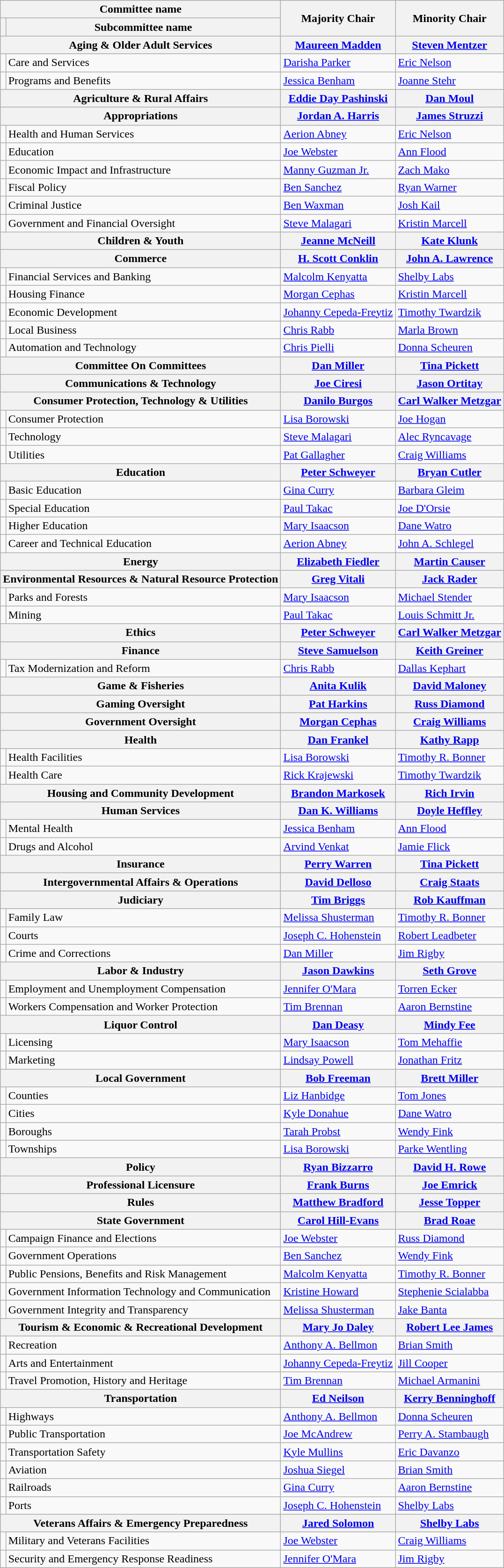<table class="wikitable">
<tr>
<th colspan="2">Committee name</th>
<th rowspan="2">Majority Chair</th>
<th rowspan="2">Minority Chair</th>
</tr>
<tr>
<th></th>
<th>Subcommittee name</th>
</tr>
<tr>
<th colspan="2">Aging & Older Adult Services</th>
<th><a href='#'>Maureen Madden</a></th>
<th><a href='#'>Steven Mentzer</a></th>
</tr>
<tr>
<td></td>
<td>Care and Services</td>
<td><a href='#'>Darisha Parker</a></td>
<td><a href='#'>Eric Nelson</a></td>
</tr>
<tr>
<td></td>
<td>Programs and Benefits</td>
<td><a href='#'>Jessica Benham</a></td>
<td><a href='#'>Joanne Stehr</a></td>
</tr>
<tr>
<th colspan="2">Agriculture & Rural Affairs</th>
<th><a href='#'>Eddie Day Pashinski</a></th>
<th><a href='#'>Dan Moul</a></th>
</tr>
<tr>
<th colspan="2">Appropriations</th>
<th><a href='#'>Jordan A. Harris</a></th>
<th><a href='#'>James Struzzi</a></th>
</tr>
<tr>
<td></td>
<td>Health and Human Services</td>
<td><a href='#'>Aerion Abney</a></td>
<td><a href='#'>Eric Nelson</a></td>
</tr>
<tr>
<td></td>
<td>Education</td>
<td><a href='#'>Joe Webster</a></td>
<td><a href='#'>Ann Flood</a></td>
</tr>
<tr>
<td></td>
<td>Economic Impact and Infrastructure</td>
<td><a href='#'>Manny Guzman Jr.</a></td>
<td><a href='#'>Zach Mako</a></td>
</tr>
<tr>
<td></td>
<td>Fiscal Policy</td>
<td><a href='#'>Ben Sanchez</a></td>
<td><a href='#'>Ryan Warner</a></td>
</tr>
<tr>
<td></td>
<td>Criminal Justice</td>
<td><a href='#'>Ben Waxman</a></td>
<td><a href='#'>Josh Kail</a></td>
</tr>
<tr>
<td></td>
<td>Government and Financial Oversight</td>
<td><a href='#'>Steve Malagari</a></td>
<td><a href='#'>Kristin Marcell</a></td>
</tr>
<tr>
<th colspan="2">Children & Youth</th>
<th><a href='#'>Jeanne McNeill</a></th>
<th><a href='#'>Kate Klunk</a></th>
</tr>
<tr>
<th colspan="2">Commerce</th>
<th><a href='#'>H. Scott Conklin</a></th>
<th><a href='#'>John A. Lawrence</a></th>
</tr>
<tr>
<td></td>
<td>Financial Services and Banking</td>
<td><a href='#'>Malcolm Kenyatta</a></td>
<td><a href='#'>Shelby Labs</a></td>
</tr>
<tr>
<td></td>
<td>Housing Finance</td>
<td><a href='#'>Morgan Cephas</a></td>
<td><a href='#'>Kristin Marcell</a></td>
</tr>
<tr>
<td></td>
<td>Economic Development</td>
<td><a href='#'>Johanny Cepeda-Freytiz</a></td>
<td><a href='#'>Timothy Twardzik</a></td>
</tr>
<tr>
<td></td>
<td>Local Business</td>
<td><a href='#'>Chris Rabb</a></td>
<td><a href='#'>Marla Brown</a></td>
</tr>
<tr>
<td></td>
<td>Automation and Technology</td>
<td><a href='#'>Chris Pielli</a></td>
<td><a href='#'>Donna Scheuren</a></td>
</tr>
<tr>
<th colspan="2">Committee On Committees</th>
<th><a href='#'>Dan Miller</a></th>
<th><a href='#'>Tina Pickett</a></th>
</tr>
<tr>
<th colspan="2">Communications & Technology</th>
<th><a href='#'>Joe Ciresi</a></th>
<th><a href='#'>Jason Ortitay</a></th>
</tr>
<tr>
<th colspan="2">Consumer Protection, Technology & Utilities</th>
<th><a href='#'>Danilo Burgos</a></th>
<th><a href='#'>Carl Walker Metzgar</a></th>
</tr>
<tr>
<td></td>
<td>Consumer Protection</td>
<td><a href='#'>Lisa Borowski</a></td>
<td><a href='#'>Joe Hogan</a></td>
</tr>
<tr>
<td></td>
<td>Technology</td>
<td><a href='#'>Steve Malagari</a></td>
<td><a href='#'>Alec Ryncavage</a></td>
</tr>
<tr>
<td></td>
<td>Utilities</td>
<td><a href='#'>Pat Gallagher</a></td>
<td><a href='#'>Craig Williams</a></td>
</tr>
<tr>
<th colspan="2">Education</th>
<th><a href='#'>Peter Schweyer</a></th>
<th><a href='#'>Bryan Cutler</a></th>
</tr>
<tr>
<td></td>
<td>Basic Education</td>
<td><a href='#'>Gina Curry</a></td>
<td><a href='#'>Barbara Gleim</a></td>
</tr>
<tr>
<td></td>
<td>Special Education</td>
<td><a href='#'>Paul Takac</a></td>
<td><a href='#'>Joe D'Orsie</a></td>
</tr>
<tr>
<td></td>
<td>Higher Education</td>
<td><a href='#'>Mary Isaacson</a></td>
<td><a href='#'>Dane Watro</a></td>
</tr>
<tr>
<td></td>
<td>Career and Technical Education</td>
<td><a href='#'>Aerion Abney</a></td>
<td><a href='#'>John A. Schlegel</a></td>
</tr>
<tr>
<th colspan="2">Energy</th>
<th><a href='#'>Elizabeth Fiedler</a></th>
<th><a href='#'>Martin Causer</a></th>
</tr>
<tr>
<th colspan="2">Environmental Resources & Natural Resource Protection</th>
<th><a href='#'>Greg Vitali</a></th>
<th><a href='#'>Jack Rader</a></th>
</tr>
<tr>
<td></td>
<td>Parks and Forests</td>
<td><a href='#'>Mary Isaacson</a></td>
<td><a href='#'>Michael Stender</a></td>
</tr>
<tr>
<td></td>
<td>Mining</td>
<td><a href='#'>Paul Takac</a></td>
<td><a href='#'>Louis Schmitt Jr.</a></td>
</tr>
<tr>
<th colspan="2">Ethics</th>
<th><a href='#'>Peter Schweyer</a></th>
<th><a href='#'>Carl Walker Metzgar</a></th>
</tr>
<tr>
<th colspan="2">Finance</th>
<th><a href='#'>Steve Samuelson</a></th>
<th><a href='#'>Keith Greiner</a></th>
</tr>
<tr>
<td></td>
<td>Tax Modernization and Reform</td>
<td><a href='#'>Chris Rabb</a></td>
<td><a href='#'>Dallas Kephart</a></td>
</tr>
<tr>
<th colspan="2">Game & Fisheries</th>
<th><a href='#'>Anita Kulik</a></th>
<th><a href='#'>David Maloney</a></th>
</tr>
<tr>
<th colspan="2">Gaming Oversight</th>
<th><a href='#'>Pat Harkins</a></th>
<th><a href='#'>Russ Diamond</a></th>
</tr>
<tr>
<th colspan="2">Government Oversight</th>
<th><a href='#'>Morgan Cephas</a></th>
<th><a href='#'>Craig Williams</a></th>
</tr>
<tr>
<th colspan="2">Health</th>
<th><a href='#'>Dan Frankel</a></th>
<th><a href='#'>Kathy Rapp</a></th>
</tr>
<tr>
<td></td>
<td>Health Facilities</td>
<td><a href='#'>Lisa Borowski</a></td>
<td><a href='#'>Timothy R. Bonner</a></td>
</tr>
<tr>
<td></td>
<td>Health Care</td>
<td><a href='#'>Rick Krajewski</a></td>
<td><a href='#'>Timothy Twardzik</a></td>
</tr>
<tr>
<th colspan="2">Housing and Community Development</th>
<th><a href='#'>Brandon Markosek</a></th>
<th><a href='#'>Rich Irvin</a></th>
</tr>
<tr>
<th colspan="2">Human Services</th>
<th><a href='#'>Dan K. Williams</a></th>
<th><a href='#'>Doyle Heffley</a></th>
</tr>
<tr>
<td></td>
<td>Mental Health</td>
<td><a href='#'>Jessica Benham</a></td>
<td><a href='#'>Ann Flood</a></td>
</tr>
<tr>
<td></td>
<td>Drugs and Alcohol</td>
<td><a href='#'>Arvind Venkat</a></td>
<td><a href='#'>Jamie Flick</a></td>
</tr>
<tr>
<th colspan="2">Insurance</th>
<th><a href='#'>Perry Warren</a></th>
<th><a href='#'>Tina Pickett</a></th>
</tr>
<tr>
<th colspan="2">Intergovernmental Affairs & Operations</th>
<th><a href='#'>David Delloso</a></th>
<th><a href='#'>Craig Staats</a></th>
</tr>
<tr>
<th colspan="2">Judiciary</th>
<th><a href='#'>Tim Briggs</a></th>
<th><a href='#'>Rob Kauffman</a></th>
</tr>
<tr>
<td></td>
<td>Family Law</td>
<td><a href='#'>Melissa Shusterman</a></td>
<td><a href='#'>Timothy R. Bonner</a></td>
</tr>
<tr>
<td></td>
<td>Courts</td>
<td><a href='#'>Joseph C. Hohenstein</a></td>
<td><a href='#'>Robert Leadbeter</a></td>
</tr>
<tr>
<td></td>
<td>Crime and Corrections</td>
<td><a href='#'>Dan Miller</a></td>
<td><a href='#'>Jim Rigby</a></td>
</tr>
<tr>
<th colspan="2">Labor & Industry</th>
<th><a href='#'>Jason Dawkins</a></th>
<th><a href='#'>Seth Grove</a></th>
</tr>
<tr>
<td></td>
<td>Employment and Unemployment Compensation</td>
<td><a href='#'>Jennifer O'Mara</a></td>
<td><a href='#'>Torren Ecker</a></td>
</tr>
<tr>
<td></td>
<td>Workers Compensation and Worker Protection</td>
<td><a href='#'>Tim Brennan</a></td>
<td><a href='#'>Aaron Bernstine</a></td>
</tr>
<tr>
<th colspan="2">Liquor Control</th>
<th><a href='#'>Dan Deasy</a></th>
<th><a href='#'>Mindy Fee</a></th>
</tr>
<tr>
<td></td>
<td>Licensing</td>
<td><a href='#'>Mary Isaacson</a></td>
<td><a href='#'>Tom Mehaffie</a></td>
</tr>
<tr>
<td></td>
<td>Marketing</td>
<td><a href='#'>Lindsay Powell</a></td>
<td><a href='#'>Jonathan Fritz</a></td>
</tr>
<tr>
<th colspan="2">Local Government</th>
<th><a href='#'>Bob Freeman</a></th>
<th><a href='#'>Brett Miller</a></th>
</tr>
<tr>
<td></td>
<td>Counties</td>
<td><a href='#'>Liz Hanbidge</a></td>
<td><a href='#'>Tom Jones</a></td>
</tr>
<tr>
<td></td>
<td>Cities</td>
<td><a href='#'>Kyle Donahue</a></td>
<td><a href='#'>Dane Watro</a></td>
</tr>
<tr>
<td></td>
<td>Boroughs</td>
<td><a href='#'>Tarah Probst</a></td>
<td><a href='#'>Wendy Fink</a></td>
</tr>
<tr>
<td></td>
<td>Townships</td>
<td><a href='#'>Lisa Borowski</a></td>
<td><a href='#'>Parke Wentling</a></td>
</tr>
<tr>
<th colspan="2">Policy</th>
<th><a href='#'>Ryan Bizzarro</a></th>
<th><a href='#'>David H. Rowe</a></th>
</tr>
<tr>
<th colspan="2">Professional Licensure</th>
<th><a href='#'>Frank Burns</a></th>
<th><a href='#'>Joe Emrick</a></th>
</tr>
<tr>
<th colspan="2">Rules</th>
<th><a href='#'>Matthew Bradford</a></th>
<th><a href='#'>Jesse Topper</a></th>
</tr>
<tr>
<th colspan="2">State Government</th>
<th><a href='#'>Carol Hill-Evans</a></th>
<th><a href='#'>Brad Roae</a></th>
</tr>
<tr>
<td></td>
<td>Campaign Finance and Elections</td>
<td><a href='#'>Joe Webster</a></td>
<td><a href='#'>Russ Diamond</a></td>
</tr>
<tr>
<td></td>
<td>Government Operations</td>
<td><a href='#'>Ben Sanchez</a></td>
<td><a href='#'>Wendy Fink</a></td>
</tr>
<tr>
<td></td>
<td>Public Pensions, Benefits and Risk Management</td>
<td><a href='#'>Malcolm Kenyatta</a></td>
<td><a href='#'>Timothy R. Bonner</a></td>
</tr>
<tr>
<td></td>
<td>Government Information Technology and Communication</td>
<td><a href='#'>Kristine Howard</a></td>
<td><a href='#'>Stephenie Scialabba</a></td>
</tr>
<tr>
<td></td>
<td>Government Integrity and Transparency</td>
<td><a href='#'>Melissa Shusterman</a></td>
<td><a href='#'>Jake Banta</a></td>
</tr>
<tr>
<th colspan="2">Tourism & Economic & Recreational Development</th>
<th><a href='#'>Mary Jo Daley</a></th>
<th><a href='#'>Robert Lee James</a></th>
</tr>
<tr>
<td></td>
<td>Recreation</td>
<td><a href='#'>Anthony A. Bellmon</a></td>
<td><a href='#'>Brian Smith</a></td>
</tr>
<tr>
<td></td>
<td>Arts and Entertainment</td>
<td><a href='#'>Johanny Cepeda-Freytiz</a></td>
<td><a href='#'>Jill Cooper</a></td>
</tr>
<tr>
<td></td>
<td>Travel Promotion, History and Heritage</td>
<td><a href='#'>Tim Brennan</a></td>
<td><a href='#'>Michael Armanini</a></td>
</tr>
<tr>
<th colspan="2">Transportation</th>
<th><a href='#'>Ed Neilson</a></th>
<th><a href='#'>Kerry Benninghoff</a></th>
</tr>
<tr>
<td></td>
<td>Highways</td>
<td><a href='#'>Anthony A. Bellmon</a></td>
<td><a href='#'>Donna Scheuren</a></td>
</tr>
<tr>
<td></td>
<td>Public Transportation</td>
<td><a href='#'>Joe McAndrew</a></td>
<td><a href='#'>Perry A. Stambaugh</a></td>
</tr>
<tr>
<td></td>
<td>Transportation Safety</td>
<td><a href='#'>Kyle Mullins</a></td>
<td><a href='#'>Eric Davanzo</a></td>
</tr>
<tr>
<td></td>
<td>Aviation</td>
<td><a href='#'>Joshua Siegel</a></td>
<td><a href='#'>Brian Smith</a></td>
</tr>
<tr>
<td></td>
<td>Railroads</td>
<td><a href='#'>Gina Curry</a></td>
<td><a href='#'>Aaron Bernstine</a></td>
</tr>
<tr>
<td></td>
<td>Ports</td>
<td><a href='#'>Joseph C. Hohenstein</a></td>
<td><a href='#'>Shelby Labs</a></td>
</tr>
<tr>
<th colspan="2">Veterans Affairs & Emergency Preparedness</th>
<th><a href='#'>Jared Solomon</a></th>
<th><a href='#'>Shelby Labs</a></th>
</tr>
<tr>
<td></td>
<td>Military and Veterans Facilities</td>
<td><a href='#'>Joe Webster</a></td>
<td><a href='#'>Craig Williams</a></td>
</tr>
<tr>
<td></td>
<td>Security and Emergency Response Readiness</td>
<td><a href='#'>Jennifer O'Mara</a></td>
<td><a href='#'>Jim Rigby</a></td>
</tr>
</table>
